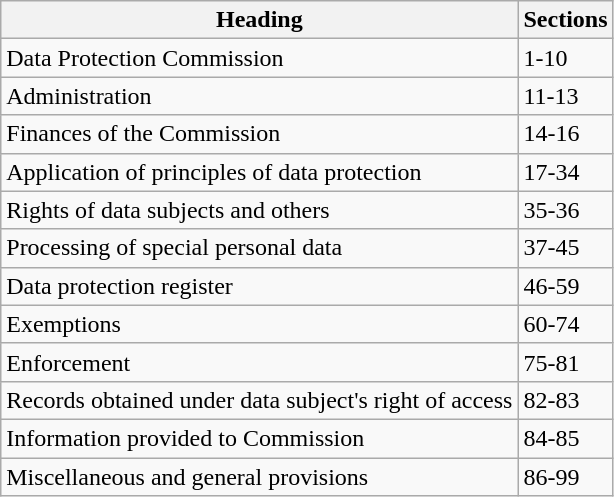<table class="wikitable">
<tr>
<th>Heading</th>
<th>Sections</th>
</tr>
<tr>
<td>Data Protection Commission</td>
<td>1-10</td>
</tr>
<tr>
<td>Administration</td>
<td>11-13</td>
</tr>
<tr>
<td>Finances of the Commission</td>
<td>14-16</td>
</tr>
<tr>
<td>Application of principles of data protection</td>
<td>17-34</td>
</tr>
<tr>
<td>Rights of data subjects and others</td>
<td>35-36</td>
</tr>
<tr>
<td>Processing of special personal data</td>
<td>37-45</td>
</tr>
<tr>
<td>Data protection register</td>
<td>46-59</td>
</tr>
<tr>
<td>Exemptions</td>
<td>60-74</td>
</tr>
<tr>
<td>Enforcement</td>
<td>75-81</td>
</tr>
<tr>
<td>Records obtained under data subject's right of access</td>
<td>82-83</td>
</tr>
<tr>
<td>Information provided to Commission</td>
<td>84-85</td>
</tr>
<tr>
<td>Miscellaneous and general provisions</td>
<td>86-99</td>
</tr>
</table>
